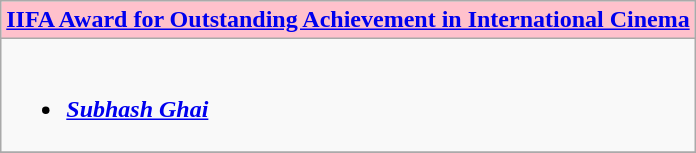<table class=wikitable style="width="150%">
<tr>
<th style="background:#FFC1CC;" ! style="width="50%"><a href='#'>IIFA Award for Outstanding Achievement in International Cinema</a></th>
</tr>
<tr>
<td valign="top"><br><ul><li><strong><em><a href='#'>Subhash Ghai</a></em></strong></li></ul></td>
</tr>
<tr>
</tr>
</table>
